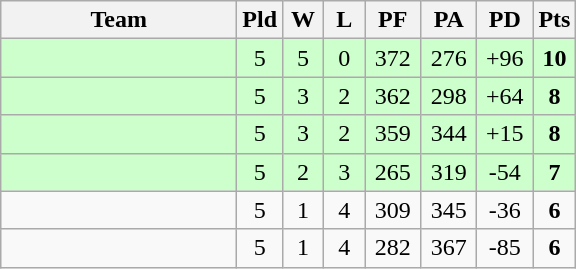<table class="wikitable" style="text-align:center;">
<tr>
<th width=150>Team</th>
<th width=20>Pld</th>
<th width=20>W</th>
<th width=20>L</th>
<th width=30>PF</th>
<th width=30>PA</th>
<th width=30>PD</th>
<th width=20>Pts</th>
</tr>
<tr style="background:#cfc;">
<td align="left"></td>
<td>5</td>
<td>5</td>
<td>0</td>
<td>372</td>
<td>276</td>
<td>+96</td>
<td><strong>10</strong></td>
</tr>
<tr style="background:#cfc;">
<td align="left"></td>
<td>5</td>
<td>3</td>
<td>2</td>
<td>362</td>
<td>298</td>
<td>+64</td>
<td><strong>8</strong></td>
</tr>
<tr style="background:#cfc;">
<td align="left"></td>
<td>5</td>
<td>3</td>
<td>2</td>
<td>359</td>
<td>344</td>
<td>+15</td>
<td><strong>8</strong></td>
</tr>
<tr style="background:#cfc;">
<td align="left"></td>
<td>5</td>
<td>2</td>
<td>3</td>
<td>265</td>
<td>319</td>
<td>-54</td>
<td><strong>7</strong></td>
</tr>
<tr>
<td align="left"></td>
<td>5</td>
<td>1</td>
<td>4</td>
<td>309</td>
<td>345</td>
<td>-36</td>
<td><strong>6</strong></td>
</tr>
<tr>
<td align="left"></td>
<td>5</td>
<td>1</td>
<td>4</td>
<td>282</td>
<td>367</td>
<td>-85</td>
<td><strong>6</strong></td>
</tr>
</table>
